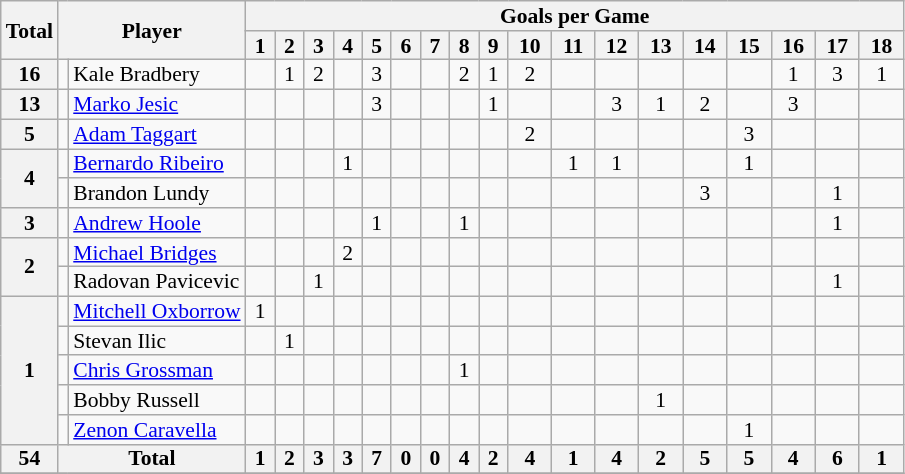<table class="wikitable" style="text-align:center; line-height: 90%; font-size:90%;">
<tr>
<th rowspan=2>Total</th>
<th rowspan=2 colspan=2>Player</th>
<th colspan=18 style="width:432px;">Goals per Game</th>
</tr>
<tr>
<th>1</th>
<th>2</th>
<th>3</th>
<th>4</th>
<th>5</th>
<th>6</th>
<th>7</th>
<th>8</th>
<th>9</th>
<th>10</th>
<th>11</th>
<th>12</th>
<th>13</th>
<th>14</th>
<th>15</th>
<th>16</th>
<th>17</th>
<th>18</th>
</tr>
<tr>
<th rowspan=1>16</th>
<td></td>
<td style="text-align:left;">Kale Bradbery</td>
<td></td>
<td>1</td>
<td>2</td>
<td></td>
<td>3</td>
<td></td>
<td></td>
<td>2</td>
<td>1</td>
<td>2</td>
<td></td>
<td></td>
<td></td>
<td></td>
<td></td>
<td>1</td>
<td>3</td>
<td>1</td>
</tr>
<tr>
<th rowspan=1>13</th>
<td></td>
<td style="text-align:left;"><a href='#'>Marko Jesic</a></td>
<td></td>
<td></td>
<td></td>
<td></td>
<td>3</td>
<td></td>
<td></td>
<td></td>
<td>1</td>
<td></td>
<td></td>
<td>3</td>
<td>1</td>
<td>2</td>
<td></td>
<td>3</td>
<td></td>
<td></td>
</tr>
<tr>
<th rowspan=1>5</th>
<td></td>
<td style="text-align:left;"><a href='#'>Adam Taggart</a></td>
<td></td>
<td></td>
<td></td>
<td></td>
<td></td>
<td></td>
<td></td>
<td></td>
<td></td>
<td>2</td>
<td></td>
<td></td>
<td></td>
<td></td>
<td>3</td>
<td></td>
<td></td>
<td></td>
</tr>
<tr>
<th rowspan=2>4</th>
<td></td>
<td style="text-align:left;"><a href='#'>Bernardo Ribeiro</a></td>
<td></td>
<td></td>
<td></td>
<td>1</td>
<td></td>
<td></td>
<td></td>
<td></td>
<td></td>
<td></td>
<td>1</td>
<td>1</td>
<td></td>
<td></td>
<td>1</td>
<td></td>
<td></td>
<td></td>
</tr>
<tr>
<td></td>
<td style="text-align:left;">Brandon Lundy</td>
<td></td>
<td></td>
<td></td>
<td></td>
<td></td>
<td></td>
<td></td>
<td></td>
<td></td>
<td></td>
<td></td>
<td></td>
<td></td>
<td>3</td>
<td></td>
<td></td>
<td>1</td>
<td></td>
</tr>
<tr>
<th rowspan=1>3</th>
<td></td>
<td style="text-align:left;"><a href='#'>Andrew Hoole</a></td>
<td></td>
<td></td>
<td></td>
<td></td>
<td>1</td>
<td></td>
<td></td>
<td>1</td>
<td></td>
<td></td>
<td></td>
<td></td>
<td></td>
<td></td>
<td></td>
<td></td>
<td>1</td>
<td></td>
</tr>
<tr>
<th rowspan=2>2</th>
<td></td>
<td style="text-align:left;"><a href='#'>Michael Bridges</a></td>
<td></td>
<td></td>
<td></td>
<td>2</td>
<td></td>
<td></td>
<td></td>
<td></td>
<td></td>
<td></td>
<td></td>
<td></td>
<td></td>
<td></td>
<td></td>
<td></td>
<td></td>
<td></td>
</tr>
<tr>
<td></td>
<td style="text-align:left;">Radovan Pavicevic</td>
<td></td>
<td></td>
<td>1</td>
<td></td>
<td></td>
<td></td>
<td></td>
<td></td>
<td></td>
<td></td>
<td></td>
<td></td>
<td></td>
<td></td>
<td></td>
<td></td>
<td>1</td>
<td></td>
</tr>
<tr>
<th rowspan=5>1</th>
<td></td>
<td style="text-align:left;"><a href='#'>Mitchell Oxborrow</a></td>
<td>1</td>
<td></td>
<td></td>
<td></td>
<td></td>
<td></td>
<td></td>
<td></td>
<td></td>
<td></td>
<td></td>
<td></td>
<td></td>
<td></td>
<td></td>
<td></td>
<td></td>
<td></td>
</tr>
<tr>
<td></td>
<td style="text-align:left;">Stevan Ilic</td>
<td></td>
<td>1</td>
<td></td>
<td></td>
<td></td>
<td></td>
<td></td>
<td></td>
<td></td>
<td></td>
<td></td>
<td></td>
<td></td>
<td></td>
<td></td>
<td></td>
<td></td>
<td></td>
</tr>
<tr>
<td></td>
<td style="text-align:left;"><a href='#'>Chris Grossman</a></td>
<td></td>
<td></td>
<td></td>
<td></td>
<td></td>
<td></td>
<td></td>
<td>1</td>
<td></td>
<td></td>
<td></td>
<td></td>
<td></td>
<td></td>
<td></td>
<td></td>
<td></td>
<td></td>
</tr>
<tr>
<td></td>
<td style="text-align:left;">Bobby Russell</td>
<td></td>
<td></td>
<td></td>
<td></td>
<td></td>
<td></td>
<td></td>
<td></td>
<td></td>
<td></td>
<td></td>
<td></td>
<td>1</td>
<td></td>
<td></td>
<td></td>
<td></td>
<td></td>
</tr>
<tr>
<td></td>
<td style="text-align:left;"><a href='#'>Zenon Caravella</a></td>
<td></td>
<td></td>
<td></td>
<td></td>
<td></td>
<td></td>
<td></td>
<td></td>
<td></td>
<td></td>
<td></td>
<td></td>
<td></td>
<td></td>
<td>1</td>
<td></td>
<td></td>
<td></td>
</tr>
<tr>
<th rowspan=1>54</th>
<th colspan=2>Total</th>
<th style="text-align:center;">1</th>
<th>2</th>
<th>3</th>
<th>3</th>
<th>7</th>
<th>0</th>
<th>0</th>
<th>4</th>
<th>2</th>
<th>4</th>
<th>1</th>
<th>4</th>
<th>2</th>
<th>5</th>
<th>5</th>
<th>4</th>
<th>6</th>
<th>1</th>
</tr>
<tr>
</tr>
</table>
